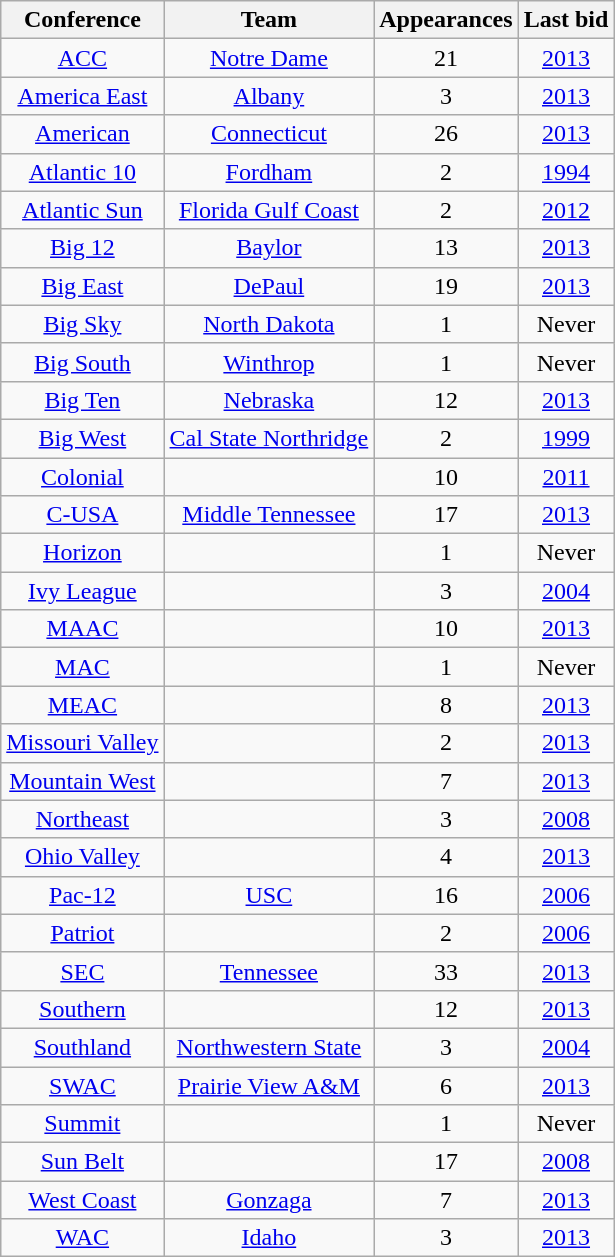<table class="wikitable sortable" style="text-align: center;">
<tr>
<th>Conference</th>
<th>Team</th>
<th>Appearances</th>
<th>Last bid</th>
</tr>
<tr>
<td><a href='#'>ACC</a></td>
<td><a href='#'>Notre Dame</a></td>
<td>21</td>
<td><a href='#'>2013</a></td>
</tr>
<tr>
<td><a href='#'>America East</a></td>
<td><a href='#'>Albany</a></td>
<td>3</td>
<td><a href='#'>2013</a></td>
</tr>
<tr>
<td><a href='#'>American</a></td>
<td><a href='#'>Connecticut</a></td>
<td>26</td>
<td><a href='#'>2013</a></td>
</tr>
<tr>
<td><a href='#'>Atlantic 10</a></td>
<td><a href='#'>Fordham</a></td>
<td>2</td>
<td><a href='#'>1994</a></td>
</tr>
<tr>
<td><a href='#'>Atlantic Sun</a></td>
<td><a href='#'>Florida Gulf Coast</a></td>
<td>2</td>
<td><a href='#'>2012</a></td>
</tr>
<tr>
<td><a href='#'>Big 12</a></td>
<td><a href='#'>Baylor</a></td>
<td>13</td>
<td><a href='#'>2013</a></td>
</tr>
<tr>
<td><a href='#'>Big East</a></td>
<td><a href='#'>DePaul</a></td>
<td>19</td>
<td><a href='#'>2013</a></td>
</tr>
<tr>
<td><a href='#'>Big Sky</a></td>
<td><a href='#'>North Dakota</a></td>
<td>1</td>
<td>Never</td>
</tr>
<tr>
<td><a href='#'>Big South</a></td>
<td><a href='#'>Winthrop</a></td>
<td>1</td>
<td>Never</td>
</tr>
<tr>
<td><a href='#'>Big Ten</a></td>
<td><a href='#'>Nebraska</a></td>
<td>12</td>
<td><a href='#'>2013</a></td>
</tr>
<tr>
<td><a href='#'>Big West</a></td>
<td><a href='#'>Cal State Northridge</a></td>
<td>2</td>
<td><a href='#'>1999</a></td>
</tr>
<tr>
<td><a href='#'>Colonial</a></td>
<td></td>
<td>10</td>
<td><a href='#'>2011</a></td>
</tr>
<tr>
<td><a href='#'>C-USA</a></td>
<td><a href='#'>Middle Tennessee</a></td>
<td>17</td>
<td><a href='#'>2013</a></td>
</tr>
<tr>
<td><a href='#'>Horizon</a></td>
<td></td>
<td>1</td>
<td>Never</td>
</tr>
<tr>
<td><a href='#'>Ivy League</a></td>
<td></td>
<td>3</td>
<td><a href='#'>2004</a></td>
</tr>
<tr>
<td><a href='#'>MAAC</a></td>
<td></td>
<td>10</td>
<td><a href='#'>2013</a></td>
</tr>
<tr>
<td><a href='#'>MAC</a></td>
<td></td>
<td>1</td>
<td>Never</td>
</tr>
<tr>
<td><a href='#'>MEAC</a></td>
<td></td>
<td>8</td>
<td><a href='#'>2013</a></td>
</tr>
<tr>
<td><a href='#'>Missouri Valley</a></td>
<td></td>
<td>2</td>
<td><a href='#'>2013</a></td>
</tr>
<tr>
<td><a href='#'>Mountain West</a></td>
<td></td>
<td>7</td>
<td><a href='#'>2013</a></td>
</tr>
<tr>
<td><a href='#'>Northeast</a></td>
<td></td>
<td>3</td>
<td><a href='#'>2008</a></td>
</tr>
<tr>
<td><a href='#'>Ohio Valley</a></td>
<td></td>
<td>4</td>
<td><a href='#'>2013</a></td>
</tr>
<tr>
<td><a href='#'>Pac-12</a></td>
<td><a href='#'>USC</a></td>
<td>16</td>
<td><a href='#'>2006</a></td>
</tr>
<tr>
<td><a href='#'>Patriot</a></td>
<td></td>
<td>2</td>
<td><a href='#'>2006</a></td>
</tr>
<tr>
<td><a href='#'>SEC</a></td>
<td><a href='#'>Tennessee</a></td>
<td>33</td>
<td><a href='#'>2013</a></td>
</tr>
<tr>
<td><a href='#'>Southern</a></td>
<td></td>
<td>12</td>
<td><a href='#'>2013</a></td>
</tr>
<tr>
<td><a href='#'>Southland</a></td>
<td><a href='#'>Northwestern State</a></td>
<td>3</td>
<td><a href='#'>2004</a></td>
</tr>
<tr>
<td><a href='#'>SWAC</a></td>
<td><a href='#'>Prairie View A&M</a></td>
<td>6</td>
<td><a href='#'>2013</a></td>
</tr>
<tr>
<td><a href='#'>Summit</a></td>
<td></td>
<td>1</td>
<td>Never</td>
</tr>
<tr>
<td><a href='#'>Sun Belt</a></td>
<td></td>
<td>17</td>
<td><a href='#'>2008</a></td>
</tr>
<tr>
<td><a href='#'>West Coast</a></td>
<td><a href='#'>Gonzaga</a></td>
<td>7</td>
<td><a href='#'>2013</a></td>
</tr>
<tr>
<td><a href='#'>WAC</a></td>
<td><a href='#'>Idaho</a></td>
<td>3</td>
<td><a href='#'>2013</a></td>
</tr>
</table>
